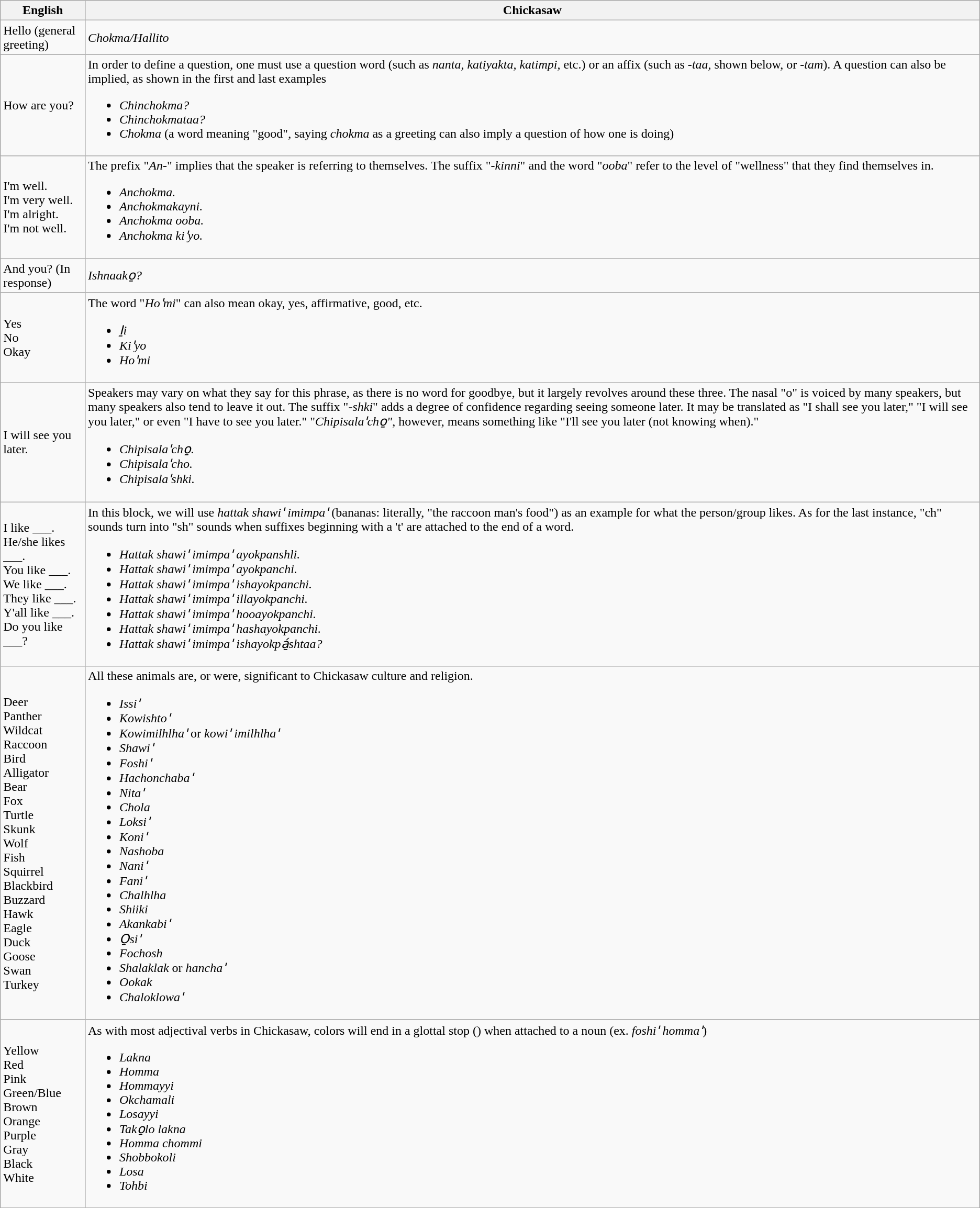<table class="wikitable">
<tr>
<th>English</th>
<th>Chickasaw</th>
</tr>
<tr>
<td>Hello (general greeting)</td>
<td><em>Chokma/Hallito</em></td>
</tr>
<tr>
<td>How are you?</td>
<td>In order to define a question, one must use a question word (such as <em>nanta, katiyakta, katimpi,</em> etc.) or an affix (such as -<em>taa,</em> shown below, or <em>-tam</em>). A question can also be implied, as shown in the first and last examples<br><ul><li><em>Chinchokma?</em></li><li><em>Chinchokmataa?</em></li><li><em>Chokma</em> (a word meaning "good", saying <em>chokma</em> as a greeting can also imply a question of how one is doing)</li></ul></td>
</tr>
<tr>
<td>I'm well.<br>I'm very well.<br>I'm alright.<br>I'm not well.</td>
<td>The prefix "<em>An-</em>" implies that the speaker is referring to themselves. The suffix  "<em>-kinni</em>" and the word  "<em>ooba</em>" refer to the level of "wellness" that they find themselves in.<br><ul><li><em>Anchokma.</em></li><li><em>Anchokmakayni.</em></li><li><em>Anchokma ooba.</em></li><li><em>Anchokma kiꞌyo.</em></li></ul></td>
</tr>
<tr>
<td>And you? (In response)</td>
<td><em>Ishnaako̱?</em></td>
</tr>
<tr>
<td>Yes<br>No<br>Okay</td>
<td>The word "<em>Hoꞌmi</em>" can also mean okay, yes, affirmative, good, etc.<br><ul><li><em>I̱i</em></li><li><em>Kiꞌyo</em></li><li><em>Hoꞌmi</em></li></ul></td>
</tr>
<tr>
<td>I will see you later.</td>
<td>Speakers may vary on what they say for this phrase, as there is no word for goodbye, but it largely revolves around these three. The nasal "o" is voiced by many speakers, but many speakers also tend to leave it out. The suffix "<em>-shki</em>" adds a degree of confidence regarding seeing someone later. It may be translated as "I shall see you later," "I will see you later," or even "I have to see you later." "<em>Chipisalaꞌcho̱"</em>, however, means something like "I'll see you later (not knowing when)."<br><ul><li><em>Chipisalaꞌcho̱.</em></li><li><em>Chipisalaꞌcho.</em></li><li><em>Chipisalaꞌshki.</em></li></ul></td>
</tr>
<tr>
<td>I like ___.<br>He/she likes ___.<br>You like ___.<br>We like ___.<br>They like ___.<br>Y'all like ___.<br>Do you like ___?</td>
<td>In this block, we will use <em>hattak shawiꞌ imimpaꞌ</em> (bananas: literally, "the raccoon man's food") as an example for what the person/group likes. As for the last instance, "ch" sounds turn into "sh" sounds when suffixes beginning with a 't' are attached to the end of a word.<br><ul><li><em>Hattak shawiꞌ imimpaꞌ ayokpanshli.</em></li><li><em>Hattak shawiꞌ imimpaꞌ ayokpanchi.</em></li><li><em>Hattak shawiꞌ imimpaꞌ ishayokpanchi.</em></li><li><em>Hattak shawiꞌ imimpaꞌ illayokpanchi.</em></li><li><em>Hattak shawiꞌ imimpaꞌ hooayokpanchi.</em></li><li><em>Hattak shawiꞌ imimpaꞌ hashayokpanchi.</em></li><li><em>Hattak shawiꞌ imimpaꞌ ishayokpá̱shtaa?</em></li></ul></td>
</tr>
<tr>
<td>Deer<br>Panther<br>Wildcat<br>Raccoon<br>Bird<br>Alligator<br>Bear<br>Fox<br>Turtle<br>Skunk<br>Wolf<br>Fish<br>Squirrel<br>Blackbird<br>Buzzard<br>Hawk<br>Eagle<br>Duck<br>Goose<br>Swan<br>Turkey</td>
<td>All these animals are, or were, significant to Chickasaw culture and religion.<br><ul><li><em>Issiꞌ</em></li><li><em>Kowishtoꞌ</em></li><li><em>Kowimilhlhaꞌ</em> or <em>kowiꞌ imilhlhaꞌ</em></li><li><em>Shawiꞌ</em></li><li><em>Foshiꞌ</em></li><li><em>Hachonchabaꞌ</em></li><li><em>Nitaꞌ</em></li><li><em>Chola</em></li><li><em>Loksiꞌ</em></li><li><em>Koniꞌ</em></li><li><em>Nashoba</em></li><li><em>Naniꞌ</em></li><li><em>Faniꞌ</em></li><li><em>Chalhlha</em></li><li><em>Shiiki</em></li><li><em>Akankabiꞌ</em></li><li><em>O̱siꞌ</em></li><li><em>Fochosh</em></li><li><em>Shalaklak</em> or <em>hanchaꞌ</em></li><li><em>Ookak</em></li><li><em>Chaloklowaꞌ</em></li></ul></td>
</tr>
<tr>
<td>Yellow<br>Red<br>Pink<br>Green/Blue<br>Brown<br>Orange<br>Purple<br>Gray<br>Black<br>White</td>
<td>As with most adjectival verbs in Chickasaw, colors will end in a glottal stop () when attached to a noun (ex. <em>foshiꞌ hommaꞌ</em>)<br><ul><li><em>Lakna</em></li><li><em>Homma</em></li><li><em>Hommayyi</em></li><li><em>Okchamali</em></li><li><em>Losayyi</em></li><li><em>Tako̱lo lakna</em></li><li><em>Homma chommi</em></li><li><em>Shobbokoli</em></li><li><em>Losa</em></li><li><em>Tohbi</em></li></ul></td>
</tr>
</table>
